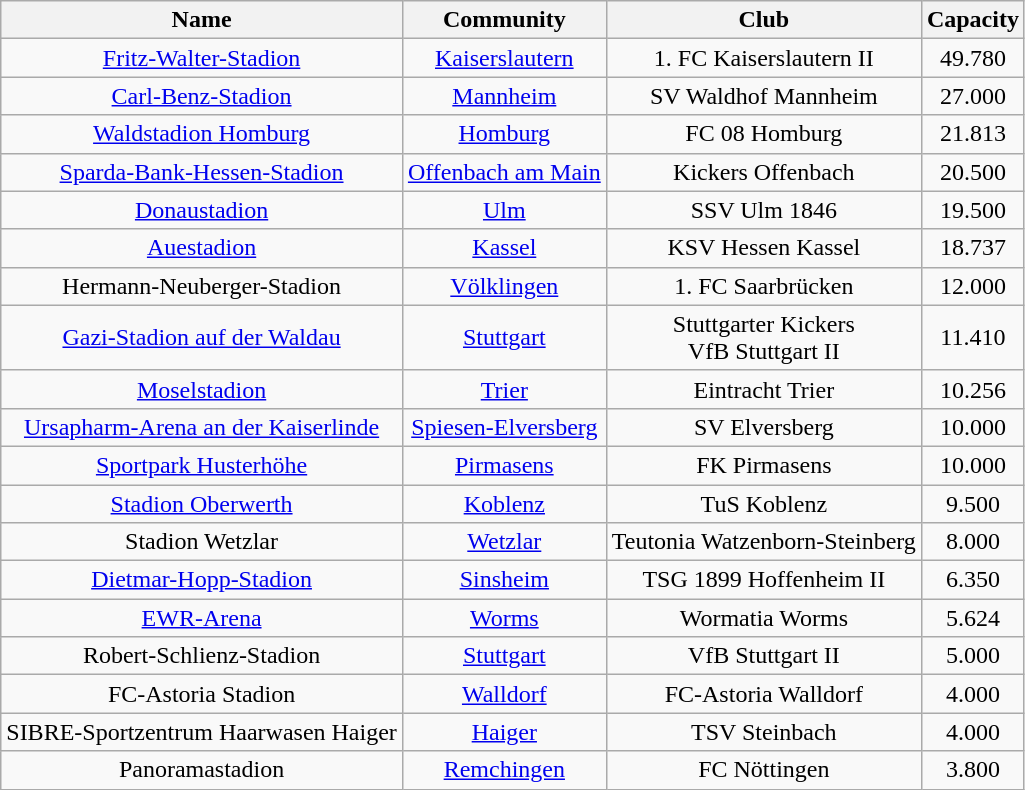<table class="wikitable sortable" style="text-align: center;">
<tr class="hintergrundfarbe5">
<th>Name</th>
<th>Community</th>
<th>Club</th>
<th>Capacity</th>
</tr>
<tr>
<td><a href='#'>Fritz-Walter-Stadion</a></td>
<td><a href='#'>Kaiserslautern</a></td>
<td>1. FC Kaiserslautern II</td>
<td>49.780</td>
</tr>
<tr>
<td><a href='#'>Carl-Benz-Stadion</a></td>
<td><a href='#'>Mannheim</a></td>
<td>SV Waldhof Mannheim</td>
<td>27.000</td>
</tr>
<tr>
<td><a href='#'>Waldstadion Homburg</a></td>
<td><a href='#'>Homburg</a></td>
<td>FC 08 Homburg</td>
<td>21.813</td>
</tr>
<tr>
<td><a href='#'>Sparda-Bank-Hessen-Stadion</a></td>
<td><a href='#'>Offenbach am Main</a></td>
<td>Kickers Offenbach</td>
<td>20.500</td>
</tr>
<tr>
<td><a href='#'>Donaustadion</a></td>
<td><a href='#'>Ulm</a></td>
<td>SSV Ulm 1846</td>
<td>19.500</td>
</tr>
<tr>
<td><a href='#'>Auestadion</a></td>
<td><a href='#'>Kassel</a></td>
<td>KSV Hessen Kassel</td>
<td>18.737</td>
</tr>
<tr>
<td>Hermann-Neuberger-Stadion</td>
<td><a href='#'>Völklingen</a></td>
<td>1. FC Saarbrücken</td>
<td>12.000</td>
</tr>
<tr>
<td><a href='#'>Gazi-Stadion auf der Waldau</a></td>
<td><a href='#'>Stuttgart</a></td>
<td>Stuttgarter Kickers <br> VfB Stuttgart II</td>
<td>11.410</td>
</tr>
<tr>
<td><a href='#'>Moselstadion</a></td>
<td><a href='#'>Trier</a></td>
<td>Eintracht Trier</td>
<td>10.256</td>
</tr>
<tr>
<td><a href='#'>Ursapharm-Arena an der Kaiserlinde</a></td>
<td><a href='#'>Spiesen-Elversberg</a></td>
<td>SV Elversberg</td>
<td>10.000</td>
</tr>
<tr>
<td><a href='#'>Sportpark Husterhöhe</a></td>
<td><a href='#'>Pirmasens</a></td>
<td>FK Pirmasens</td>
<td>10.000</td>
</tr>
<tr>
<td><a href='#'>Stadion Oberwerth</a></td>
<td><a href='#'>Koblenz</a></td>
<td>TuS Koblenz</td>
<td>9.500</td>
</tr>
<tr>
<td>Stadion Wetzlar</td>
<td><a href='#'>Wetzlar</a></td>
<td>Teutonia Watzenborn-Steinberg</td>
<td>8.000</td>
</tr>
<tr>
<td><a href='#'>Dietmar-Hopp-Stadion</a></td>
<td><a href='#'>Sinsheim</a></td>
<td>TSG 1899 Hoffenheim II</td>
<td>6.350</td>
</tr>
<tr>
<td><a href='#'>EWR-Arena</a></td>
<td><a href='#'>Worms</a></td>
<td>Wormatia Worms</td>
<td>5.624</td>
</tr>
<tr>
<td>Robert-Schlienz-Stadion</td>
<td><a href='#'>Stuttgart</a></td>
<td>VfB Stuttgart II</td>
<td>5.000</td>
</tr>
<tr>
<td>FC-Astoria Stadion</td>
<td><a href='#'>Walldorf</a></td>
<td>FC-Astoria Walldorf</td>
<td>4.000</td>
</tr>
<tr>
<td>SIBRE-Sportzentrum Haarwasen Haiger</td>
<td><a href='#'>Haiger</a></td>
<td>TSV Steinbach</td>
<td>4.000</td>
</tr>
<tr>
<td>Panoramastadion</td>
<td><a href='#'>Remchingen</a></td>
<td>FC Nöttingen</td>
<td>3.800</td>
</tr>
</table>
